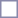<table style="border:1px solid #8888aa; background:#fff; padding:5px; font-size:95%; margin:0 12px 12px 0;">
</table>
